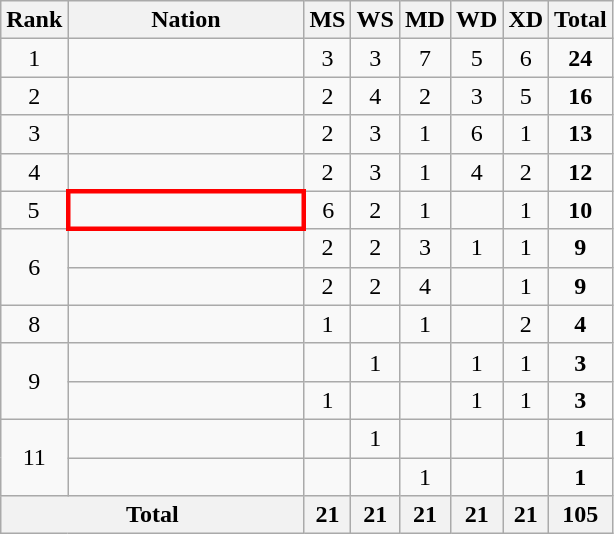<table class="wikitable" style="text-align:center">
<tr>
<th width="20">Rank</th>
<th width="150">Nation</th>
<th width="20">MS</th>
<th width="20">WS</th>
<th width="20">MD</th>
<th width="20">WD</th>
<th width="20">XD</th>
<th width="20">Total</th>
</tr>
<tr>
<td>1</td>
<td align="left"></td>
<td>3</td>
<td>3</td>
<td>7</td>
<td>5</td>
<td>6</td>
<td><strong>24</strong></td>
</tr>
<tr>
<td>2</td>
<td align="left"></td>
<td>2</td>
<td>4</td>
<td>2</td>
<td>3</td>
<td>5</td>
<td><strong>16</strong></td>
</tr>
<tr>
<td>3</td>
<td align="left"></td>
<td>2</td>
<td>3</td>
<td>1</td>
<td>6</td>
<td>1</td>
<td><strong>13</strong></td>
</tr>
<tr>
<td>4</td>
<td align="left"></td>
<td>2</td>
<td>3</td>
<td>1</td>
<td>4</td>
<td>2</td>
<td><strong>12</strong></td>
</tr>
<tr>
<td>5</td>
<td align="left" style="border: 3px solid red"></td>
<td>6</td>
<td>2</td>
<td>1</td>
<td></td>
<td>1</td>
<td><strong>10</strong></td>
</tr>
<tr>
<td rowspan="2">6</td>
<td align="left"></td>
<td>2</td>
<td>2</td>
<td>3</td>
<td>1</td>
<td>1</td>
<td><strong>9</strong></td>
</tr>
<tr>
<td align="left"></td>
<td>2</td>
<td>2</td>
<td>4</td>
<td></td>
<td>1</td>
<td><strong>9</strong></td>
</tr>
<tr>
<td>8</td>
<td align="left"></td>
<td>1</td>
<td></td>
<td>1</td>
<td></td>
<td>2</td>
<td><strong>4</strong></td>
</tr>
<tr>
<td rowspan="2">9</td>
<td align="left"></td>
<td></td>
<td>1</td>
<td></td>
<td>1</td>
<td>1</td>
<td><strong>3</strong></td>
</tr>
<tr>
<td align="left"></td>
<td>1</td>
<td></td>
<td></td>
<td>1</td>
<td>1</td>
<td><strong>3</strong></td>
</tr>
<tr>
<td rowspan="2">11</td>
<td align="left"></td>
<td></td>
<td>1</td>
<td></td>
<td></td>
<td></td>
<td><strong>1</strong></td>
</tr>
<tr>
<td align="left"></td>
<td></td>
<td></td>
<td>1</td>
<td></td>
<td></td>
<td><strong>1</strong></td>
</tr>
<tr>
<th colspan="2">Total</th>
<th>21</th>
<th>21</th>
<th>21</th>
<th>21</th>
<th>21</th>
<th>105</th>
</tr>
</table>
